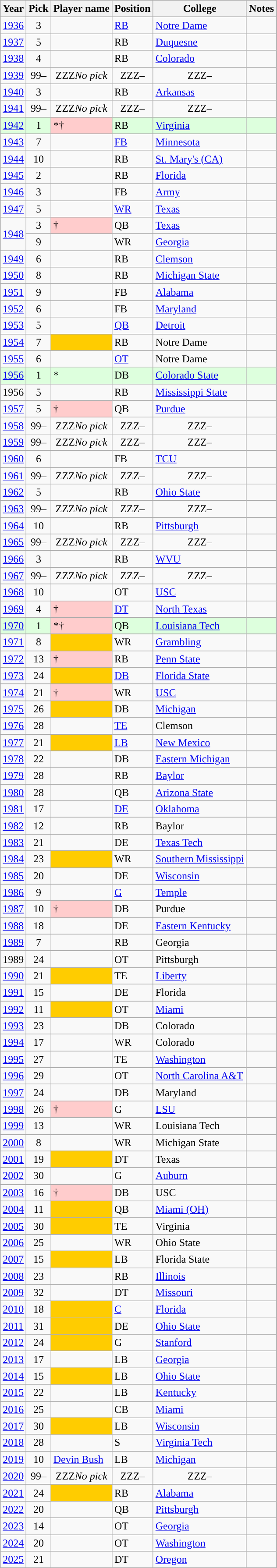<table class="wikitable sortable">
<tr>
<th scope=col>Year</th>
<th scope=col>Pick</th>
<th scope=col>Player name</th>
<th scope=col>Position</th>
<th scope=col>College</th>
<th scope=col>Notes</th>
</tr>
<tr>
<td align="center"><a href='#'>1936</a></td>
<td align="center">3</td>
<td></td>
<td><a href='#'>RB</a></td>
<td><a href='#'>Notre Dame</a></td>
<td></td>
</tr>
<tr>
<td align="center"><a href='#'>1937</a></td>
<td align="center">5</td>
<td></td>
<td>RB</td>
<td><a href='#'>Duquesne</a></td>
<td></td>
</tr>
<tr>
<td align="center"><a href='#'>1938</a></td>
<td align="center">4</td>
<td></td>
<td>RB</td>
<td><a href='#'>Colorado</a></td>
<td></td>
</tr>
<tr>
<td align="center"><a href='#'>1939</a></td>
<td align="center"><span>99</span>–</td>
<td align="center"><span>ZZZ</span><em>No pick</em></td>
<td align="center"><span>ZZZ</span>–</td>
<td align="center"><span>ZZZ</span>–</td>
<td align="center"></td>
</tr>
<tr>
<td align="center"><a href='#'>1940</a></td>
<td align="center">3</td>
<td></td>
<td>RB</td>
<td><a href='#'>Arkansas</a></td>
<td></td>
</tr>
<tr>
<td align="center"><a href='#'>1941</a></td>
<td align="center"><span>99</span>–</td>
<td align="center"><span>ZZZ</span><em>No pick</em></td>
<td align="center"><span>ZZZ</span>–</td>
<td align="center"><span>ZZZ</span>–</td>
<td align="center"></td>
</tr>
<tr bgcolor="#DDFFDD">
<td align="center"><a href='#'>1942</a></td>
<td align="center">1</td>
<td bgcolor="#FFCCCC">*†</td>
<td>RB</td>
<td><a href='#'>Virginia</a></td>
<td></td>
</tr>
<tr>
<td align="center"><a href='#'>1943</a></td>
<td align="center">7</td>
<td></td>
<td><a href='#'>FB</a></td>
<td><a href='#'>Minnesota</a></td>
<td></td>
</tr>
<tr>
<td align="center"><a href='#'>1944</a></td>
<td align="center">10</td>
<td></td>
<td>RB</td>
<td><a href='#'>St. Mary's (CA)</a></td>
<td></td>
</tr>
<tr>
<td align="center"><a href='#'>1945</a></td>
<td align="center">2</td>
<td></td>
<td>RB</td>
<td><a href='#'>Florida</a></td>
<td></td>
</tr>
<tr>
<td align="center"><a href='#'>1946</a></td>
<td align="center">3</td>
<td></td>
<td>FB</td>
<td><a href='#'>Army</a></td>
<td></td>
</tr>
<tr>
<td align="center"><a href='#'>1947</a></td>
<td align="center">5</td>
<td></td>
<td><a href='#'>WR</a></td>
<td><a href='#'>Texas</a></td>
<td></td>
</tr>
<tr>
<td rowspan=2 align="center"><a href='#'>1948</a></td>
<td align="center">3</td>
<td bgcolor="#FFCCCC">†</td>
<td>QB</td>
<td><a href='#'>Texas</a></td>
<td align="center"></td>
</tr>
<tr>
<td align="center">9</td>
<td></td>
<td>WR</td>
<td><a href='#'>Georgia</a></td>
<td></td>
</tr>
<tr>
<td align="center"><a href='#'>1949</a></td>
<td align="center">6</td>
<td></td>
<td>RB</td>
<td><a href='#'>Clemson</a></td>
<td></td>
</tr>
<tr>
<td align="center"><a href='#'>1950</a></td>
<td align="center">8</td>
<td></td>
<td>RB</td>
<td><a href='#'>Michigan State</a></td>
<td></td>
</tr>
<tr>
<td align="center"><a href='#'>1951</a></td>
<td align="center">9</td>
<td></td>
<td>FB</td>
<td><a href='#'>Alabama</a></td>
<td></td>
</tr>
<tr>
<td align="center"><a href='#'>1952</a></td>
<td align="center">6</td>
<td></td>
<td>FB</td>
<td><a href='#'>Maryland</a></td>
<td></td>
</tr>
<tr>
<td align="center"><a href='#'>1953</a></td>
<td align="center">5</td>
<td></td>
<td><a href='#'>QB</a></td>
<td><a href='#'>Detroit</a></td>
<td></td>
</tr>
<tr>
<td align="center"><a href='#'>1954</a></td>
<td align="center">7</td>
<td bgcolor="FFCC00"></td>
<td>RB</td>
<td>Notre Dame</td>
<td></td>
</tr>
<tr>
<td align="center"><a href='#'>1955</a></td>
<td align="center">6</td>
<td></td>
<td><a href='#'>OT</a></td>
<td>Notre Dame</td>
<td></td>
</tr>
<tr bgcolor="#DDFFDD">
<td align="center"><a href='#'>1956</a></td>
<td align="center">1</td>
<td>*</td>
<td>DB</td>
<td><a href='#'>Colorado State</a></td>
<td align="center"></td>
</tr>
<tr>
<td align="center">1956</td>
<td align="center">5</td>
<td></td>
<td>RB</td>
<td><a href='#'>Mississippi State</a></td>
<td></td>
</tr>
<tr>
<td align="center"><a href='#'>1957</a></td>
<td align="center">5</td>
<td bgcolor="#FFCCCC">†</td>
<td>QB</td>
<td><a href='#'>Purdue</a></td>
<td></td>
</tr>
<tr>
<td align="center"><a href='#'>1958</a></td>
<td align="center"><span>99</span>–</td>
<td align="center"><span>ZZZ</span><em>No pick</em></td>
<td align="center"><span>ZZZ</span>–</td>
<td align="center"><span>ZZZ</span>–</td>
<td align="center"></td>
</tr>
<tr>
<td align="center"><a href='#'>1959</a></td>
<td align="center"><span>99</span>–</td>
<td align="center"><span>ZZZ</span><em>No pick</em></td>
<td align="center"><span>ZZZ</span>–</td>
<td align="center"><span>ZZZ</span>–</td>
<td align="center"></td>
</tr>
<tr>
<td align="center"><a href='#'>1960</a></td>
<td align="center">6</td>
<td></td>
<td>FB</td>
<td><a href='#'>TCU</a></td>
<td></td>
</tr>
<tr>
<td align="center"><a href='#'>1961</a></td>
<td align="center"><span>99</span>–</td>
<td align="center"><span>ZZZ</span><em>No pick</em></td>
<td align="center"><span>ZZZ</span>–</td>
<td align="center"><span>ZZZ</span>–</td>
<td align="center"></td>
</tr>
<tr>
<td align="center"><a href='#'>1962</a></td>
<td align="center">5</td>
<td></td>
<td>RB</td>
<td><a href='#'>Ohio State</a></td>
<td></td>
</tr>
<tr>
<td align="center"><a href='#'>1963</a></td>
<td align="center"><span>99</span>–</td>
<td align="center"><span>ZZZ</span><em>No pick</em></td>
<td align="center"><span>ZZZ</span>–</td>
<td align="center"><span>ZZZ</span>–</td>
<td align="center"></td>
</tr>
<tr>
<td align="center"><a href='#'>1964</a></td>
<td align="center">10</td>
<td></td>
<td>RB</td>
<td><a href='#'>Pittsburgh</a></td>
<td></td>
</tr>
<tr>
<td align="center"><a href='#'>1965</a></td>
<td align="center"><span>99</span>–</td>
<td align="center"><span>ZZZ</span><em>No pick</em></td>
<td align="center"><span>ZZZ</span>–</td>
<td align="center"><span>ZZZ</span>–</td>
<td align="center"></td>
</tr>
<tr>
<td align="center"><a href='#'>1966</a></td>
<td align="center">3</td>
<td></td>
<td>RB</td>
<td><a href='#'>WVU</a></td>
<td></td>
</tr>
<tr>
<td align="center"><a href='#'>1967</a></td>
<td align="center"><span>99</span>–</td>
<td align="center"><span>ZZZ</span><em>No pick</em></td>
<td align="center"><span>ZZZ</span>–</td>
<td align="center"><span>ZZZ</span>–</td>
<td align="center"></td>
</tr>
<tr>
<td align="center"><a href='#'>1968</a></td>
<td align="center">10</td>
<td></td>
<td>OT</td>
<td><a href='#'>USC</a></td>
<td></td>
</tr>
<tr>
<td align="center"><a href='#'>1969</a></td>
<td align="center">4</td>
<td bgcolor="#FFCCCC">†</td>
<td><a href='#'>DT</a></td>
<td><a href='#'>North Texas</a></td>
<td></td>
</tr>
<tr bgcolor="#DDFFDD">
<td align="center"><a href='#'>1970</a></td>
<td align="center">1</td>
<td bgcolor="#FFCCCC">*†</td>
<td>QB</td>
<td><a href='#'>Louisiana Tech</a></td>
<td></td>
</tr>
<tr>
<td align="center"><a href='#'>1971</a></td>
<td align="center">8</td>
<td bgcolor="FFCC00"></td>
<td>WR</td>
<td><a href='#'>Grambling</a></td>
<td></td>
</tr>
<tr>
<td align="center"><a href='#'>1972</a></td>
<td align="center">13</td>
<td bgcolor="#FFCCCC">†</td>
<td>RB</td>
<td><a href='#'>Penn State</a></td>
<td></td>
</tr>
<tr>
<td align="center"><a href='#'>1973</a></td>
<td align="center">24</td>
<td bgcolor="FFCC00"></td>
<td><a href='#'>DB</a></td>
<td><a href='#'>Florida State</a></td>
<td></td>
</tr>
<tr>
<td align="center"><a href='#'>1974</a></td>
<td align="center">21</td>
<td bgcolor="#FFCCCC">†</td>
<td>WR</td>
<td><a href='#'>USC</a></td>
<td></td>
</tr>
<tr>
<td align="center"><a href='#'>1975</a></td>
<td align="center">26</td>
<td bgcolor="FFCC00"></td>
<td>DB</td>
<td><a href='#'>Michigan</a></td>
<td></td>
</tr>
<tr>
<td align="center"><a href='#'>1976</a></td>
<td align="center">28</td>
<td></td>
<td><a href='#'>TE</a></td>
<td>Clemson</td>
<td></td>
</tr>
<tr>
<td align="center"><a href='#'>1977</a></td>
<td align="center">21</td>
<td bgcolor="FFCC00"></td>
<td><a href='#'>LB</a></td>
<td><a href='#'>New Mexico</a></td>
<td></td>
</tr>
<tr>
<td align="center"><a href='#'>1978</a></td>
<td align="center">22</td>
<td></td>
<td>DB</td>
<td><a href='#'>Eastern Michigan</a></td>
<td></td>
</tr>
<tr>
<td align="center"><a href='#'>1979</a></td>
<td align="center">28</td>
<td></td>
<td>RB</td>
<td><a href='#'>Baylor</a></td>
<td></td>
</tr>
<tr>
<td align="center"><a href='#'>1980</a></td>
<td align="center">28</td>
<td></td>
<td>QB</td>
<td><a href='#'>Arizona State</a></td>
<td></td>
</tr>
<tr>
<td align="center"><a href='#'>1981</a></td>
<td align="center">17</td>
<td></td>
<td><a href='#'>DE</a></td>
<td><a href='#'>Oklahoma</a></td>
<td></td>
</tr>
<tr>
<td align="center"><a href='#'>1982</a></td>
<td align="center">12</td>
<td></td>
<td>RB</td>
<td>Baylor</td>
<td></td>
</tr>
<tr>
<td align="center"><a href='#'>1983</a></td>
<td align="center">21</td>
<td></td>
<td>DE</td>
<td><a href='#'>Texas Tech</a></td>
<td></td>
</tr>
<tr>
<td align="center"><a href='#'>1984</a></td>
<td align="center">23</td>
<td bgcolor="FFCC00"></td>
<td>WR</td>
<td><a href='#'>Southern Mississippi</a></td>
<td></td>
</tr>
<tr>
<td align="center"><a href='#'>1985</a></td>
<td align="center">20</td>
<td></td>
<td>DE</td>
<td><a href='#'>Wisconsin</a></td>
<td></td>
</tr>
<tr>
<td align="center"><a href='#'>1986</a></td>
<td align="center">9</td>
<td></td>
<td><a href='#'>G</a></td>
<td><a href='#'>Temple</a></td>
<td></td>
</tr>
<tr>
<td align="center"><a href='#'>1987</a></td>
<td align="center">10</td>
<td bgcolor="#FFCCCC">†</td>
<td>DB</td>
<td>Purdue</td>
<td></td>
</tr>
<tr>
<td align="center"><a href='#'>1988</a></td>
<td align="center">18</td>
<td></td>
<td>DE</td>
<td><a href='#'>Eastern Kentucky</a></td>
<td></td>
</tr>
<tr>
<td align="center"><a href='#'>1989</a></td>
<td align="center">7</td>
<td></td>
<td>RB</td>
<td>Georgia</td>
<td></td>
</tr>
<tr>
<td align="center">1989</td>
<td align="center">24</td>
<td></td>
<td>OT</td>
<td>Pittsburgh</td>
<td align="center"></td>
</tr>
<tr>
<td align="center"><a href='#'>1990</a></td>
<td align="center">21</td>
<td bgcolor="FFCC00"></td>
<td>TE</td>
<td><a href='#'>Liberty</a></td>
<td align="center"></td>
</tr>
<tr>
<td align="center"><a href='#'>1991</a></td>
<td align="center">15</td>
<td></td>
<td>DE</td>
<td>Florida</td>
<td></td>
</tr>
<tr>
<td align="center"><a href='#'>1992</a></td>
<td align="center">11</td>
<td bgcolor="FFCC00"></td>
<td>OT</td>
<td><a href='#'>Miami</a></td>
<td></td>
</tr>
<tr>
<td align="center"><a href='#'>1993</a></td>
<td align="center">23</td>
<td></td>
<td>DB</td>
<td>Colorado</td>
<td></td>
</tr>
<tr>
<td align="center"><a href='#'>1994</a></td>
<td align="center">17</td>
<td></td>
<td>WR</td>
<td>Colorado</td>
<td></td>
</tr>
<tr>
<td align="center"><a href='#'>1995</a></td>
<td align="center">27</td>
<td></td>
<td>TE</td>
<td><a href='#'>Washington</a></td>
<td></td>
</tr>
<tr>
<td align="center"><a href='#'>1996</a></td>
<td align="center">29</td>
<td></td>
<td>OT</td>
<td><a href='#'>North Carolina A&T</a></td>
<td></td>
</tr>
<tr>
<td align="center"><a href='#'>1997</a></td>
<td align="center">24</td>
<td></td>
<td>DB</td>
<td>Maryland</td>
<td></td>
</tr>
<tr>
<td align="center"><a href='#'>1998</a></td>
<td align="center">26</td>
<td bgcolor="FFCCCC">†</td>
<td>G</td>
<td><a href='#'>LSU</a></td>
<td></td>
</tr>
<tr>
<td align="center"><a href='#'>1999</a></td>
<td align="center">13</td>
<td></td>
<td>WR</td>
<td>Louisiana Tech</td>
<td></td>
</tr>
<tr>
<td align="center"><a href='#'>2000</a></td>
<td align="center">8</td>
<td></td>
<td>WR</td>
<td>Michigan State</td>
<td></td>
</tr>
<tr>
<td align="center"><a href='#'>2001</a></td>
<td align="center">19</td>
<td bgcolor="FFCC00"></td>
<td>DT</td>
<td>Texas</td>
<td align="center"></td>
</tr>
<tr>
<td align="center"><a href='#'>2002</a></td>
<td align="center">30</td>
<td></td>
<td>G</td>
<td><a href='#'>Auburn</a></td>
<td></td>
</tr>
<tr>
<td align="center"><a href='#'>2003</a></td>
<td align="center">16</td>
<td bgcolor="#FFCCCC">†</td>
<td>DB</td>
<td>USC</td>
<td align="center"></td>
</tr>
<tr>
<td align="center"><a href='#'>2004</a></td>
<td align="center">11</td>
<td bgcolor="FFCC00"></td>
<td>QB</td>
<td><a href='#'>Miami (OH)</a></td>
<td></td>
</tr>
<tr>
<td align="center"><a href='#'>2005</a></td>
<td align="center">30</td>
<td bgcolor="FFCC00"></td>
<td>TE</td>
<td>Virginia</td>
<td></td>
</tr>
<tr>
<td align="center"><a href='#'>2006</a></td>
<td align="center">25</td>
<td></td>
<td>WR</td>
<td>Ohio State</td>
<td align="center"></td>
</tr>
<tr>
<td align="center"><a href='#'>2007</a></td>
<td align="center">15</td>
<td bgcolor="FFCC00"></td>
<td>LB</td>
<td>Florida State</td>
<td></td>
</tr>
<tr>
<td align="center"><a href='#'>2008</a></td>
<td align="center">23</td>
<td></td>
<td>RB</td>
<td><a href='#'>Illinois</a></td>
<td></td>
</tr>
<tr>
<td align="center"><a href='#'>2009</a></td>
<td align="center">32</td>
<td></td>
<td>DT</td>
<td><a href='#'>Missouri</a></td>
<td></td>
</tr>
<tr>
<td align="center"><a href='#'>2010</a></td>
<td align="center">18</td>
<td bgcolor="FFCC00"></td>
<td><a href='#'>C</a></td>
<td><a href='#'>Florida</a></td>
<td></td>
</tr>
<tr>
<td align="center"><a href='#'>2011</a></td>
<td align="center">31</td>
<td bgcolor="FFCC00"></td>
<td>DE</td>
<td><a href='#'>Ohio State</a></td>
<td></td>
</tr>
<tr>
<td align="center"><a href='#'>2012</a></td>
<td align="center">24</td>
<td bgcolor="FFCC00"></td>
<td>G</td>
<td><a href='#'>Stanford</a></td>
<td></td>
</tr>
<tr>
<td align="center"><a href='#'>2013</a></td>
<td align="center">17</td>
<td></td>
<td>LB</td>
<td><a href='#'>Georgia</a></td>
<td></td>
</tr>
<tr>
<td align="center"><a href='#'>2014</a></td>
<td align="center">15</td>
<td bgcolor="FFCC00"></td>
<td>LB</td>
<td><a href='#'>Ohio State</a></td>
<td></td>
</tr>
<tr>
<td align="center"><a href='#'>2015</a></td>
<td align="center">22</td>
<td></td>
<td>LB</td>
<td><a href='#'>Kentucky</a></td>
<td></td>
</tr>
<tr>
<td align="center"><a href='#'>2016</a></td>
<td align="center">25</td>
<td></td>
<td>CB</td>
<td><a href='#'>Miami</a></td>
<td></td>
</tr>
<tr>
<td align="center"><a href='#'>2017</a></td>
<td align="center">30</td>
<td bgcolor="FFCC00"></td>
<td>LB</td>
<td><a href='#'>Wisconsin</a></td>
<td></td>
</tr>
<tr>
<td align="center"><a href='#'>2018</a></td>
<td align="center">28</td>
<td></td>
<td>S</td>
<td><a href='#'>Virginia Tech</a></td>
<td></td>
</tr>
<tr>
<td align="center"><a href='#'>2019</a></td>
<td align="center">10</td>
<td><a href='#'>Devin Bush</a></td>
<td>LB</td>
<td><a href='#'>Michigan</a></td>
<td></td>
</tr>
<tr>
<td align="center"><a href='#'>2020</a></td>
<td align="center"><span>99</span>–</td>
<td align="center"><span>ZZZ</span><em>No pick</em></td>
<td align="center"><span>ZZZ</span>–</td>
<td align="center"><span>ZZZ</span>–</td>
<td align="center"></td>
</tr>
<tr>
</tr>
<tr>
<td align="center"><a href='#'>2021</a></td>
<td align="center">24</td>
<td bgcolor="FFCC00"></td>
<td>RB</td>
<td><a href='#'>Alabama</a></td>
<td></td>
</tr>
<tr>
<td align="center"><a href='#'>2022</a></td>
<td align="center">20</td>
<td></td>
<td>QB</td>
<td><a href='#'>Pittsburgh</a></td>
<td></td>
</tr>
<tr>
<td align="center"><a href='#'>2023</a></td>
<td align="center">14</td>
<td></td>
<td>OT</td>
<td><a href='#'>Georgia</a></td>
<td></td>
</tr>
<tr>
<td align="center"><a href='#'>2024</a></td>
<td align="center">20</td>
<td></td>
<td>OT</td>
<td><a href='#'>Washington</a></td>
<td></td>
</tr>
<tr>
<td align="center"><a href='#'>2025</a></td>
<td align="center">21</td>
<td></td>
<td>DT</td>
<td><a href='#'>Oregon</a></td>
<td></td>
</tr>
</table>
